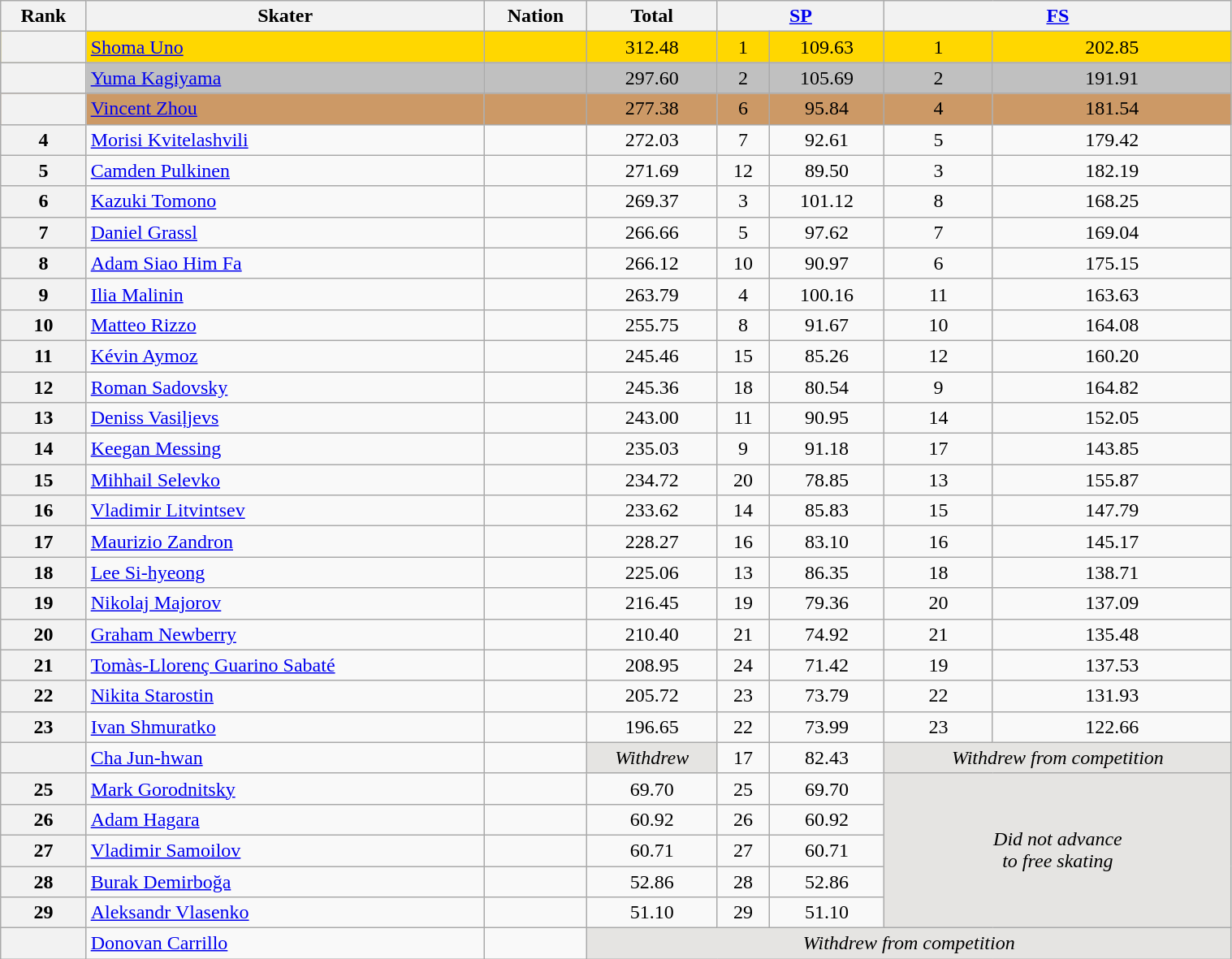<table class="wikitable sortable" style="text-align:center; width:80%">
<tr>
<th scope="col">Rank</th>
<th scope="col">Skater</th>
<th scope="col">Nation</th>
<th scope="col">Total</th>
<th colspan="2" width="80px"><a href='#'>SP</a></th>
<th colspan="2" width="80px"><a href='#'>FS</a></th>
</tr>
<tr bgcolor="gold">
<th scope="row"></th>
<td align="left"><a href='#'>Shoma Uno</a></td>
<td align="left"></td>
<td align="center">312.48</td>
<td align="center">1</td>
<td align="center">109.63</td>
<td align="center">1</td>
<td align="center">202.85</td>
</tr>
<tr bgcolor="silver">
<th scope="row"></th>
<td align="left"><a href='#'>Yuma Kagiyama</a></td>
<td align="left"></td>
<td align="center">297.60</td>
<td align="center">2</td>
<td align="center">105.69</td>
<td align="center">2</td>
<td align="center">191.91</td>
</tr>
<tr bgcolor="#cc9966">
<th scope="row"></th>
<td align="left"><a href='#'>Vincent Zhou</a></td>
<td align="left"></td>
<td align="center">277.38</td>
<td align="center">6</td>
<td align="center">95.84</td>
<td align="center">4</td>
<td align="center">181.54</td>
</tr>
<tr>
<th scope="row">4</th>
<td align="left"><a href='#'>Morisi Kvitelashvili</a></td>
<td align="left"></td>
<td align="center">272.03</td>
<td align="center">7</td>
<td align="center">92.61</td>
<td align="center">5</td>
<td align="center">179.42</td>
</tr>
<tr>
<th scope="row">5</th>
<td align="left"><a href='#'>Camden Pulkinen</a></td>
<td align="left"></td>
<td align="center">271.69</td>
<td align="center">12</td>
<td align="center">89.50</td>
<td align="center">3</td>
<td align="center">182.19</td>
</tr>
<tr>
<th scope="row">6</th>
<td align="left"><a href='#'>Kazuki Tomono</a></td>
<td align="left"></td>
<td align="center">269.37</td>
<td align="center">3</td>
<td align="center">101.12</td>
<td align="center">8</td>
<td align="center">168.25</td>
</tr>
<tr>
<th scope="row">7</th>
<td align="left"><a href='#'>Daniel Grassl</a></td>
<td align="left"></td>
<td align="center">266.66</td>
<td align="center">5</td>
<td align="center">97.62</td>
<td align="center">7</td>
<td align="center">169.04</td>
</tr>
<tr>
<th scope="row">8</th>
<td align="left"><a href='#'>Adam Siao Him Fa</a></td>
<td align="left"></td>
<td align="center">266.12</td>
<td align="center">10</td>
<td align="center">90.97</td>
<td align="center">6</td>
<td align="center">175.15</td>
</tr>
<tr>
<th scope="row">9</th>
<td align="left"><a href='#'>Ilia Malinin</a></td>
<td align="left"></td>
<td align="center">263.79</td>
<td align="center">4</td>
<td align="center">100.16</td>
<td align="center">11</td>
<td align="center">163.63</td>
</tr>
<tr>
<th scope="row">10</th>
<td align="left"><a href='#'>Matteo Rizzo</a></td>
<td align="left"></td>
<td align="center">255.75</td>
<td align="center">8</td>
<td align="center">91.67</td>
<td align="center">10</td>
<td align="center">164.08</td>
</tr>
<tr>
<th scope="row">11</th>
<td align="left"><a href='#'>Kévin Aymoz</a></td>
<td align="left"></td>
<td align="center">245.46</td>
<td align="center">15</td>
<td align="center">85.26</td>
<td align="center">12</td>
<td align="center">160.20</td>
</tr>
<tr>
<th scope="row">12</th>
<td align="left"><a href='#'>Roman Sadovsky</a></td>
<td align="left"></td>
<td align="center">245.36</td>
<td align="center">18</td>
<td align="center">80.54</td>
<td align="center">9</td>
<td align="center">164.82</td>
</tr>
<tr>
<th scope="row">13</th>
<td align="left"><a href='#'>Deniss Vasiļjevs</a></td>
<td align="left"></td>
<td align="center">243.00</td>
<td align="center">11</td>
<td align="center">90.95</td>
<td align="center">14</td>
<td align="center">152.05</td>
</tr>
<tr>
<th scope="row">14</th>
<td align="left"><a href='#'>Keegan Messing</a></td>
<td align="left"></td>
<td align="center">235.03</td>
<td align="center">9</td>
<td align="center">91.18</td>
<td align="center">17</td>
<td align="center">143.85</td>
</tr>
<tr>
<th scope="row">15</th>
<td align="left"><a href='#'>Mihhail Selevko</a></td>
<td align="left"></td>
<td align="center">234.72</td>
<td align="center">20</td>
<td align="center">78.85</td>
<td align="center">13</td>
<td align="center">155.87</td>
</tr>
<tr>
<th scope="row">16</th>
<td align="left"><a href='#'>Vladimir Litvintsev</a></td>
<td align="left"></td>
<td align="center">233.62</td>
<td align="center">14</td>
<td align="center">85.83</td>
<td align="center">15</td>
<td align="center">147.79</td>
</tr>
<tr>
<th scope="row">17</th>
<td align="left"><a href='#'>Maurizio Zandron</a></td>
<td align="left"></td>
<td align="center">228.27</td>
<td align="center">16</td>
<td align="center">83.10</td>
<td align="center">16</td>
<td align="center">145.17</td>
</tr>
<tr>
<th scope="row">18</th>
<td align="left"><a href='#'>Lee Si-hyeong</a></td>
<td align="left"></td>
<td align="center">225.06</td>
<td align="center">13</td>
<td align="center">86.35</td>
<td align="center">18</td>
<td align="center">138.71</td>
</tr>
<tr>
<th scope="row">19</th>
<td align="left"><a href='#'>Nikolaj Majorov</a></td>
<td align="left"></td>
<td align="center">216.45</td>
<td align="center">19</td>
<td align="center">79.36</td>
<td align="center">20</td>
<td align="center">137.09</td>
</tr>
<tr>
<th scope="row">20</th>
<td align="left"><a href='#'>Graham Newberry</a></td>
<td align="left"></td>
<td align="center">210.40</td>
<td align="center">21</td>
<td align="center">74.92</td>
<td align="center">21</td>
<td align="center">135.48</td>
</tr>
<tr>
<th scope="row">21</th>
<td align="left"><a href='#'>Tomàs-Llorenç Guarino Sabaté</a></td>
<td align="left"></td>
<td align="center">208.95</td>
<td align="center">24</td>
<td align="center">71.42</td>
<td align="center">19</td>
<td align="center">137.53</td>
</tr>
<tr>
<th scope="row">22</th>
<td align="left"><a href='#'>Nikita Starostin</a></td>
<td align="left"></td>
<td align="center">205.72</td>
<td align="center">23</td>
<td align="center">73.79</td>
<td align="center">22</td>
<td align="center">131.93</td>
</tr>
<tr>
<th scope="row">23</th>
<td align="left"><a href='#'>Ivan Shmuratko</a></td>
<td align="left"></td>
<td align="center">196.65</td>
<td align="center">22</td>
<td align="center">73.99</td>
<td align="center">23</td>
<td align="center">122.66</td>
</tr>
<tr>
<th scope="row"></th>
<td align="left"><a href='#'>Cha Jun-hwan</a></td>
<td align="left"></td>
<td bgcolor="e5e4e2" align="center"><em>Withdrew</em></td>
<td align="center">17</td>
<td align="center">82.43</td>
<td colspan=2 bgcolor="e5e4e2" align="center"><em>Withdrew from competition</em></td>
</tr>
<tr>
<th scope="row">25</th>
<td align="left"><a href='#'>Mark Gorodnitsky</a></td>
<td align="left"></td>
<td align="center">69.70</td>
<td align="center">25</td>
<td align="center">69.70</td>
<td colspan=2 rowspan="5" bgcolor="e5e4e2" align="center"><em>Did not advance<br>to free skating</em></td>
</tr>
<tr>
<th scope="row">26</th>
<td align="left"><a href='#'>Adam Hagara</a></td>
<td align="left"></td>
<td align="center">60.92</td>
<td align="center">26</td>
<td align="center">60.92</td>
</tr>
<tr>
<th scope="row">27</th>
<td align="left"><a href='#'>Vladimir Samoilov</a></td>
<td align="left"></td>
<td align="center">60.71</td>
<td align="center">27</td>
<td align="center">60.71</td>
</tr>
<tr>
<th scope="row">28</th>
<td align="left"><a href='#'>Burak Demirboğa</a></td>
<td align="left"></td>
<td align="center">52.86</td>
<td align="center">28</td>
<td align="center">52.86</td>
</tr>
<tr>
<th scope="row">29</th>
<td align="left"><a href='#'>Aleksandr Vlasenko</a></td>
<td align="left"></td>
<td align="center">51.10</td>
<td align="center">29</td>
<td align="center">51.10</td>
</tr>
<tr>
<th scope="row"></th>
<td align="left"><a href='#'>Donovan Carrillo</a></td>
<td align="left"></td>
<td colspan=5 bgcolor="e5e4e2" align="center"><em>Withdrew from competition</em></td>
</tr>
</table>
